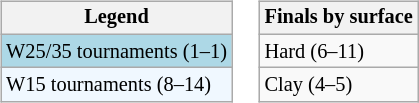<table>
<tr valign=top>
<td><br><table class="wikitable" style=font-size:85%;>
<tr>
<th>Legend</th>
</tr>
<tr style="background:lightblue;">
<td>W25/35 tournaments (1–1)</td>
</tr>
<tr style="background:#f0f8ff;">
<td>W15 tournaments (8–14)</td>
</tr>
</table>
</td>
<td><br><table class="wikitable" style=font-size:85%;>
<tr>
<th>Finals by surface</th>
</tr>
<tr>
<td>Hard (6–11)</td>
</tr>
<tr>
<td>Clay (4–5)</td>
</tr>
</table>
</td>
</tr>
</table>
